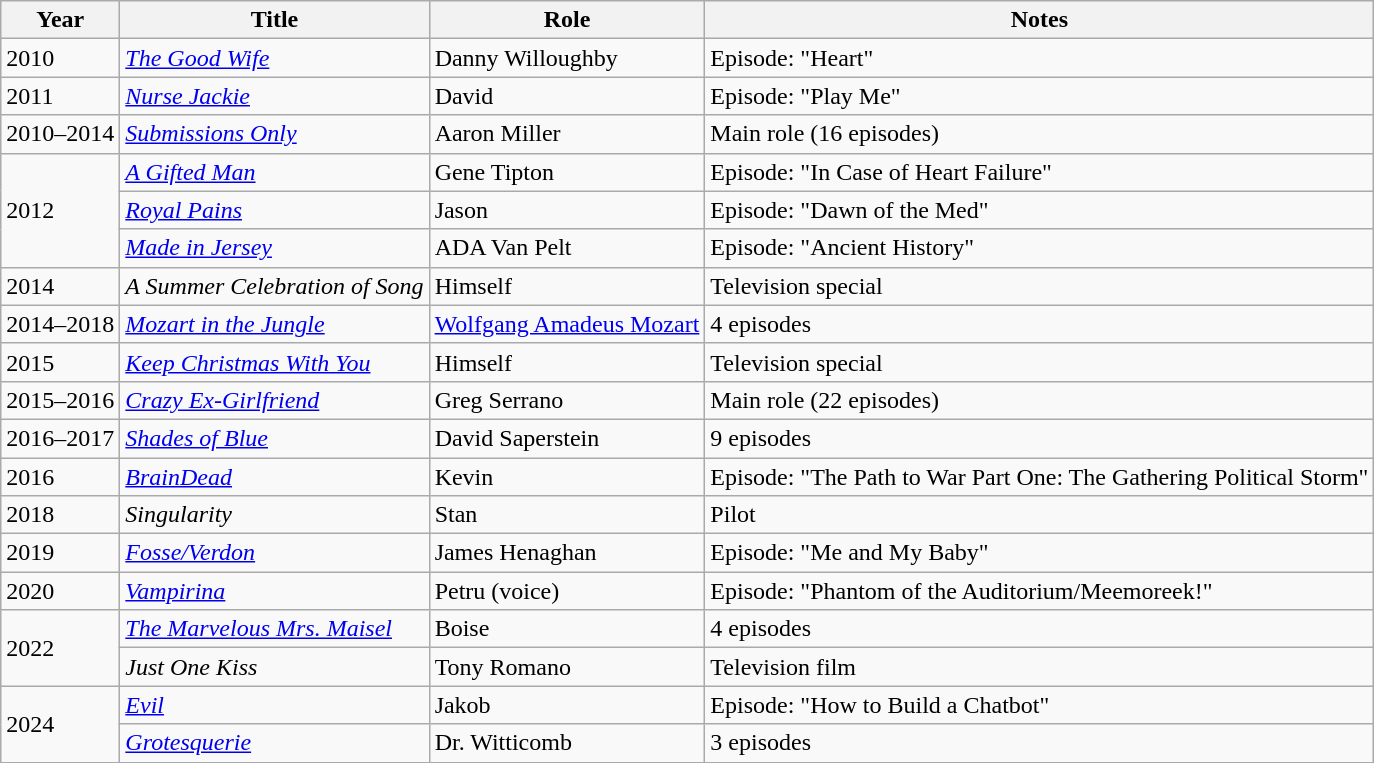<table class="wikitable sortable">
<tr>
<th>Year</th>
<th>Title</th>
<th>Role</th>
<th>Notes</th>
</tr>
<tr>
<td>2010</td>
<td><em><a href='#'>The Good Wife</a></em></td>
<td>Danny Willoughby</td>
<td>Episode: "Heart"</td>
</tr>
<tr>
<td>2011</td>
<td><em><a href='#'>Nurse Jackie</a></em></td>
<td>David</td>
<td>Episode: "Play Me"</td>
</tr>
<tr>
<td>2010–2014</td>
<td><em><a href='#'>Submissions Only</a></em></td>
<td>Aaron Miller</td>
<td>Main role (16 episodes)</td>
</tr>
<tr>
<td rowspan="3">2012</td>
<td><em><a href='#'>A Gifted Man</a></em></td>
<td>Gene Tipton</td>
<td>Episode: "In Case of Heart Failure"</td>
</tr>
<tr>
<td><em><a href='#'>Royal Pains</a></em></td>
<td>Jason</td>
<td>Episode: "Dawn of the Med"</td>
</tr>
<tr>
<td><em><a href='#'>Made in Jersey</a></em></td>
<td>ADA Van Pelt</td>
<td>Episode: "Ancient History"</td>
</tr>
<tr>
<td>2014</td>
<td><em>A Summer Celebration of Song</em></td>
<td>Himself</td>
<td>Television special</td>
</tr>
<tr>
<td>2014–2018</td>
<td><em><a href='#'>Mozart in the Jungle</a></em></td>
<td><a href='#'>Wolfgang Amadeus Mozart</a></td>
<td>4 episodes</td>
</tr>
<tr>
<td>2015</td>
<td><em><a href='#'>Keep Christmas With You</a></em></td>
<td>Himself</td>
<td>Television special</td>
</tr>
<tr>
<td>2015–2016</td>
<td><em><a href='#'>Crazy Ex-Girlfriend</a></em></td>
<td>Greg Serrano</td>
<td>Main role (22 episodes)</td>
</tr>
<tr>
<td>2016–2017</td>
<td><em><a href='#'>Shades of Blue</a></em></td>
<td>David Saperstein</td>
<td>9 episodes</td>
</tr>
<tr>
<td>2016</td>
<td><em><a href='#'>BrainDead</a></em></td>
<td>Kevin</td>
<td>Episode: "The Path to War Part One: The Gathering Political Storm"</td>
</tr>
<tr>
<td>2018</td>
<td><em>Singularity</em></td>
<td>Stan</td>
<td>Pilot</td>
</tr>
<tr>
<td>2019</td>
<td><em><a href='#'>Fosse/Verdon</a></em></td>
<td>James Henaghan</td>
<td>Episode: "Me and My Baby"</td>
</tr>
<tr>
<td>2020</td>
<td><em><a href='#'>Vampirina</a></em></td>
<td>Petru (voice)</td>
<td>Episode: "Phantom of the Auditorium/Meemoreek!"</td>
</tr>
<tr>
<td rowspan="2">2022</td>
<td><em><a href='#'>The Marvelous Mrs. Maisel</a></em></td>
<td>Boise</td>
<td>4 episodes</td>
</tr>
<tr>
<td><em>Just One Kiss</em></td>
<td>Tony Romano</td>
<td>Television film</td>
</tr>
<tr>
<td rowspan="2">2024</td>
<td><em><a href='#'>Evil</a></em></td>
<td>Jakob</td>
<td>Episode: "How to Build a Chatbot"</td>
</tr>
<tr>
<td><em><a href='#'>Grotesquerie</a></em></td>
<td>Dr. Witticomb</td>
<td>3 episodes</td>
</tr>
</table>
